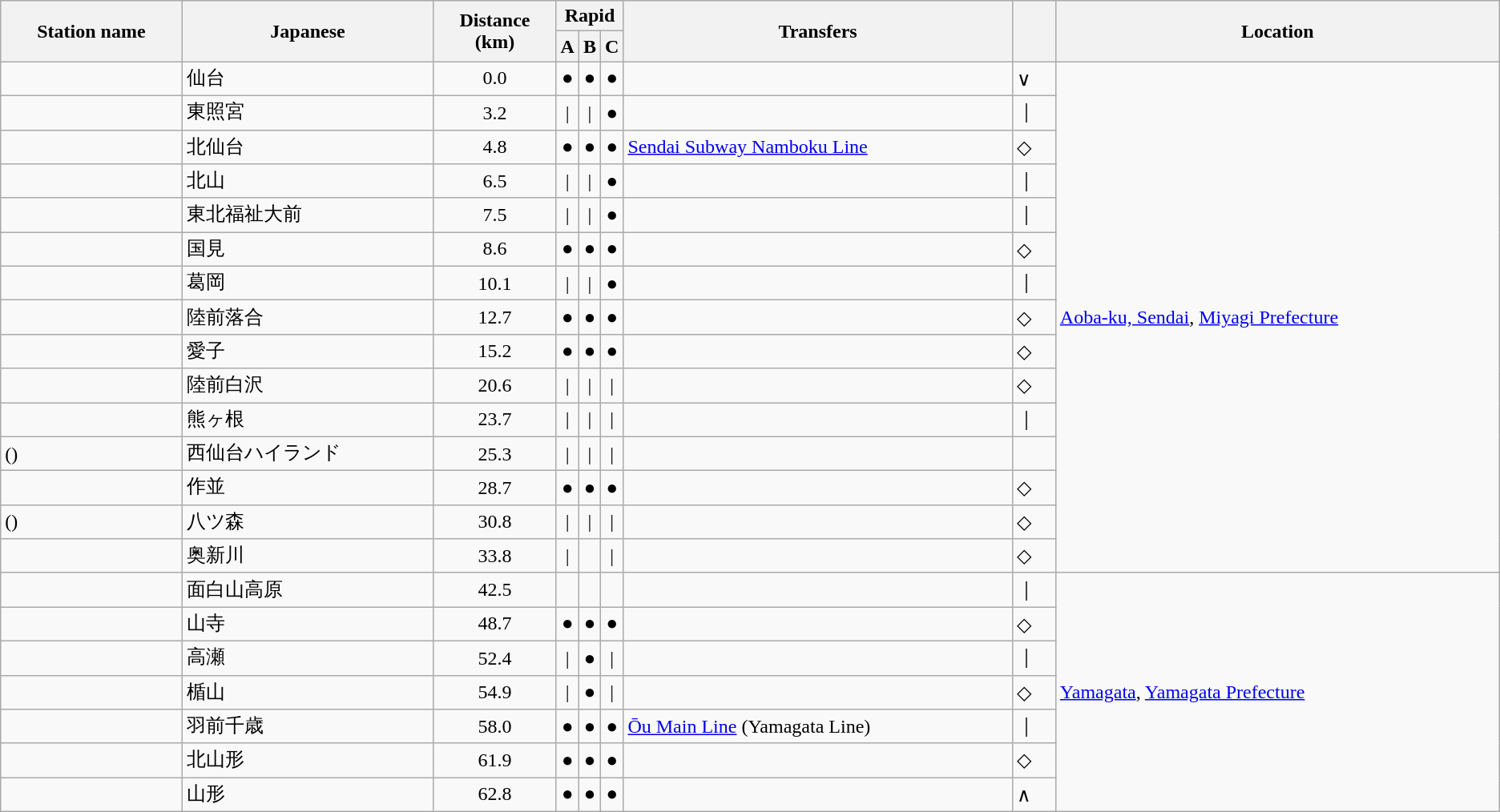<table class="wikitable">
<tr>
<th rowspan="2">Station name</th>
<th rowspan="2">Japanese</th>
<th rowspan="2">Distance<br>(km)</th>
<th colspan="3">Rapid</th>
<th rowspan="2">Transfers</th>
<th rowspan="2"></th>
<th rowspan="2">Location</th>
</tr>
<tr>
<th width="1%" align="center">A</th>
<th width="1%" align="center">B</th>
<th width="1%" align="center">C</th>
</tr>
<tr>
<td></td>
<td>仙台</td>
<td align="center">0.0</td>
<td align="center">●</td>
<td align="center">●</td>
<td align="center">●</td>
<td></td>
<td>∨</td>
<td rowspan="15"><a href='#'>Aoba-ku, Sendai</a>, <a href='#'>Miyagi Prefecture</a></td>
</tr>
<tr>
<td></td>
<td>東照宮</td>
<td align="center">3.2</td>
<td align="center">|</td>
<td align="center">|</td>
<td align="center">●</td>
<td></td>
<td>｜</td>
</tr>
<tr>
<td></td>
<td>北仙台</td>
<td align="center">4.8</td>
<td align="center">●</td>
<td align="center">●</td>
<td align="center">●</td>
<td> <a href='#'>Sendai Subway Namboku Line</a></td>
<td>◇</td>
</tr>
<tr>
<td></td>
<td>北山</td>
<td align="center">6.5</td>
<td align="center">|</td>
<td align="center">|</td>
<td align="center">●</td>
<td></td>
<td>｜</td>
</tr>
<tr>
<td></td>
<td>東北福祉大前</td>
<td align="center">7.5</td>
<td align="center">|</td>
<td align="center">|</td>
<td align="center">●</td>
<td></td>
<td>｜</td>
</tr>
<tr>
<td></td>
<td>国見</td>
<td align="center">8.6</td>
<td align="center">●</td>
<td align="center">●</td>
<td align="center">●</td>
<td></td>
<td>◇</td>
</tr>
<tr>
<td></td>
<td>葛岡</td>
<td align="center">10.1</td>
<td align="center">|</td>
<td align="center">|</td>
<td align="center">●</td>
<td></td>
<td>｜</td>
</tr>
<tr>
<td></td>
<td>陸前落合</td>
<td align="center">12.7</td>
<td align="center">●</td>
<td align="center">●</td>
<td align="center">●</td>
<td></td>
<td>◇</td>
</tr>
<tr>
<td></td>
<td>愛子</td>
<td align="center">15.2</td>
<td align="center">●</td>
<td align="center">●</td>
<td align="center">●</td>
<td></td>
<td>◇</td>
</tr>
<tr>
<td></td>
<td>陸前白沢</td>
<td align="center">20.6</td>
<td align="center">|</td>
<td align="center">|</td>
<td align="center">|</td>
<td></td>
<td>◇</td>
</tr>
<tr>
<td></td>
<td>熊ヶ根</td>
<td align="center">23.7</td>
<td align="center">|</td>
<td align="center">|</td>
<td align="center">|</td>
<td></td>
<td>｜</td>
</tr>
<tr>
<td>()</td>
<td>西仙台ハイランド</td>
<td align="center">25.3</td>
<td align="center">|</td>
<td align="center">|</td>
<td align="center">|</td>
<td></td>
<td></td>
</tr>
<tr>
<td></td>
<td>作並</td>
<td align="center">28.7</td>
<td align="center">●</td>
<td align="center">●</td>
<td align="center">●</td>
<td></td>
<td>◇</td>
</tr>
<tr>
<td>()</td>
<td>八ツ森</td>
<td align="center">30.8</td>
<td align="center">|</td>
<td align="center">|</td>
<td align="center">|</td>
<td></td>
<td>◇</td>
</tr>
<tr>
<td></td>
<td>奥新川</td>
<td align="center">33.8</td>
<td align="center">|</td>
<td align="center"></td>
<td align="center">|</td>
<td></td>
<td>◇</td>
</tr>
<tr>
<td></td>
<td>面白山高原</td>
<td align="center">42.5</td>
<td align="center"></td>
<td align="center"></td>
<td align="center"></td>
<td></td>
<td>｜</td>
<td rowspan="7"><a href='#'>Yamagata</a>, <a href='#'>Yamagata Prefecture</a></td>
</tr>
<tr>
<td></td>
<td>山寺</td>
<td align="center">48.7</td>
<td align="center">●</td>
<td align="center">●</td>
<td align="center">●</td>
<td></td>
<td>◇</td>
</tr>
<tr>
<td></td>
<td>高瀬</td>
<td align="center">52.4</td>
<td align="center">|</td>
<td align="center">●</td>
<td align="center">|</td>
<td></td>
<td>｜</td>
</tr>
<tr>
<td></td>
<td>楯山</td>
<td align="center">54.9</td>
<td align="center">|</td>
<td align="center">●</td>
<td align="center">|</td>
<td></td>
<td>◇</td>
</tr>
<tr>
<td></td>
<td>羽前千歳</td>
<td align="center">58.0</td>
<td align="center">●</td>
<td align="center">●</td>
<td align="center">●</td>
<td> <a href='#'>Ōu Main Line</a> (Yamagata Line)</td>
<td>｜</td>
</tr>
<tr>
<td></td>
<td>北山形</td>
<td align="center">61.9</td>
<td align="center">●</td>
<td align="center">●</td>
<td align="center">●</td>
<td></td>
<td>◇</td>
</tr>
<tr>
<td></td>
<td>山形</td>
<td align="center">62.8</td>
<td align="center">●</td>
<td align="center">●</td>
<td align="center">●</td>
<td></td>
<td>∧</td>
</tr>
</table>
